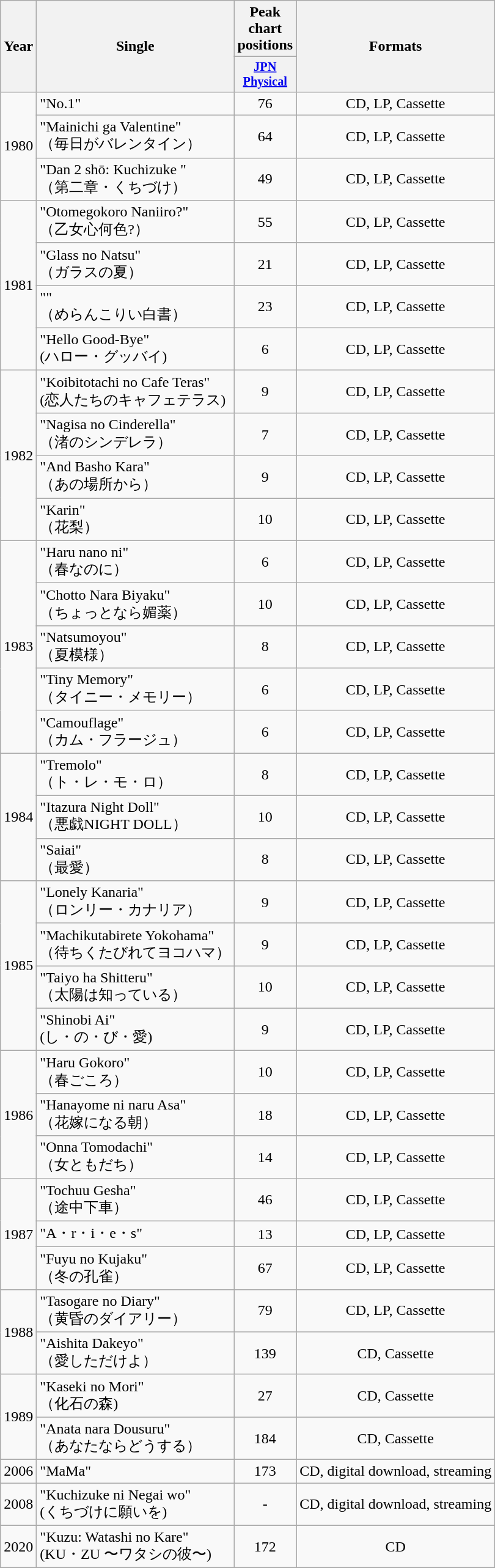<table class="wikitable plainrowheaders" style="text-align:center;">
<tr>
<th scope="col" rowspan="2">Year</th>
<th scope="col" rowspan="2">Single</th>
<th scope="col" rowspan="1">Peak chart positions</th>
<th scope="col" rowspan="2">Formats</th>
</tr>
<tr>
<th scope="col" style="width:2.5em;font-size:85%;"><a href='#'>JPN<br>Physical</a><br></th>
</tr>
<tr>
<td rowspan="3">1980</td>
<td style="text-align:left;">"No.1"<br></td>
<td>76</td>
<td>CD, LP, Cassette</td>
</tr>
<tr>
<td style="text-align:left;">"Mainichi ga Valentine"<br>（毎日がバレンタイン）</td>
<td>64</td>
<td>CD, LP, Cassette</td>
</tr>
<tr>
<td style="text-align:left;">"Dan 2 shō: Kuchizuke "<br>（第二章・くちづけ）</td>
<td>49</td>
<td>CD, LP, Cassette</td>
</tr>
<tr>
<td rowspan="4">1981</td>
<td style="text-align:left;">"Otomegokoro Naniiro?"<br>（乙女心何色?）</td>
<td>55</td>
<td>CD, LP, Cassette</td>
</tr>
<tr>
<td style="text-align:left;">"Glass no Natsu"<br>（ガラスの夏）</td>
<td>21</td>
<td>CD, LP, Cassette</td>
</tr>
<tr>
<td style="text-align:left;">""<br>（めらんこりい白書）</td>
<td>23</td>
<td>CD, LP, Cassette</td>
</tr>
<tr>
<td style="text-align:left;">"Hello Good-Bye"<br> (ハロー・グッバイ)</td>
<td>6</td>
<td>CD, LP, Cassette</td>
</tr>
<tr>
<td rowspan="4">1982</td>
<td style="text-align:left;">"Koibitotachi no Cafe Teras"<br> (恋人たちのキャフェテラス)</td>
<td>9</td>
<td>CD, LP, Cassette</td>
</tr>
<tr>
<td style="text-align:left;">"Nagisa no Cinderella"<br>（渚のシンデレラ）</td>
<td>7</td>
<td>CD, LP, Cassette</td>
</tr>
<tr>
<td style="text-align:left;">"And Basho Kara"<br>（あの場所から）</td>
<td>9</td>
<td>CD, LP, Cassette</td>
</tr>
<tr>
<td style="text-align:left;">"Karin"<br>（花梨）</td>
<td>10</td>
<td>CD, LP, Cassette</td>
</tr>
<tr>
<td rowspan="5">1983</td>
<td style="text-align:left;">"Haru nano ni"<br>（春なのに）</td>
<td>6</td>
<td>CD, LP, Cassette</td>
</tr>
<tr>
<td style="text-align:left;">"Chotto Nara Biyaku"<br>（ちょっとなら媚薬）</td>
<td>10</td>
<td>CD, LP, Cassette</td>
</tr>
<tr>
<td style="text-align:left;">"Natsumoyou"<br>（夏模様）</td>
<td>8</td>
<td>CD, LP, Cassette</td>
</tr>
<tr>
<td style="text-align:left;">"Tiny Memory"<br>（タイニー・メモリー）</td>
<td>6</td>
<td>CD, LP, Cassette</td>
</tr>
<tr>
<td style="text-align:left;">"Camouflage"<br>（カム・フラージュ）</td>
<td>6</td>
<td>CD, LP, Cassette</td>
</tr>
<tr>
<td rowspan="3">1984</td>
<td style="text-align:left;">"Tremolo"<br>（ト・レ・モ・ロ）</td>
<td>8</td>
<td>CD, LP, Cassette</td>
</tr>
<tr>
<td style="text-align:left;">"Itazura Night Doll"<br>（悪戯NIGHT DOLL）</td>
<td>10</td>
<td>CD, LP, Cassette</td>
</tr>
<tr>
<td style="text-align:left;">"Saiai"<br>（最愛）</td>
<td>8</td>
<td>CD, LP, Cassette</td>
</tr>
<tr>
<td rowspan="4">1985</td>
<td style="text-align:left;">"Lonely Kanaria"<br>（ロンリー・カナリア）</td>
<td>9</td>
<td>CD, LP, Cassette</td>
</tr>
<tr>
<td style="text-align:left;">"Machikutabirete Yokohama"<br>（待ちくたびれてヨコハマ）</td>
<td>9</td>
<td>CD, LP, Cassette</td>
</tr>
<tr>
<td style="text-align:left;">"Taiyo ha Shitteru"<br>（太陽は知っている）</td>
<td>10</td>
<td>CD, LP, Cassette</td>
</tr>
<tr>
<td style="text-align:left;">"Shinobi Ai"<br> (し・の・び・愛)</td>
<td>9</td>
<td>CD, LP, Cassette</td>
</tr>
<tr>
<td rowspan="3">1986</td>
<td style="text-align:left;">"Haru Gokoro"<br>（春ごころ）</td>
<td>10</td>
<td>CD, LP, Cassette</td>
</tr>
<tr>
<td style="text-align:left;">"Hanayome ni naru Asa"<br>（花嫁になる朝）</td>
<td>18</td>
<td>CD, LP, Cassette</td>
</tr>
<tr>
<td style="text-align:left;">"Onna Tomodachi"<br>（女ともだち）</td>
<td>14</td>
<td>CD, LP, Cassette</td>
</tr>
<tr>
<td rowspan="3">1987</td>
<td style="text-align:left;">"Tochuu Gesha"<br>（途中下車）</td>
<td>46</td>
<td>CD, LP, Cassette</td>
</tr>
<tr>
<td style="text-align:left;">"A・r・i・e・s"<br></td>
<td>13</td>
<td>CD, LP, Cassette</td>
</tr>
<tr>
<td style="text-align:left;">"Fuyu no Kujaku"<br>（冬の孔雀）</td>
<td>67</td>
<td>CD, LP, Cassette</td>
</tr>
<tr>
<td rowspan="2">1988</td>
<td style="text-align:left;">"Tasogare no Diary"<br>（黄昏のダイアリー）</td>
<td>79</td>
<td>CD, LP, Cassette</td>
</tr>
<tr>
<td style="text-align:left;">"Aishita Dakeyo"<br>（愛しただけよ）</td>
<td>139</td>
<td>CD, Cassette</td>
</tr>
<tr>
<td rowspan="2">1989</td>
<td style="text-align:left;">"Kaseki no Mori"<br>（化石の森)</td>
<td>27</td>
<td>CD, Cassette</td>
</tr>
<tr>
<td style="text-align:left;">"Anata nara Dousuru"<br>（あなたならどうする）</td>
<td>184</td>
<td>CD, Cassette</td>
</tr>
<tr>
<td rowspan="1">2006</td>
<td style="text-align:left;">"MaMa"<br></td>
<td>173</td>
<td>CD, digital download, streaming</td>
</tr>
<tr>
<td rowspan="1">2008</td>
<td style="text-align:left;">"Kuchizuke ni Negai wo"<br> (くちづけに願いを)</td>
<td>-</td>
<td>CD, digital download, streaming</td>
</tr>
<tr>
<td rowspan="1">2020</td>
<td style="text-align:left;">"Kuzu: Watashi no Kare"<br> (KU・ZU 〜ワタシの彼〜)</td>
<td>172</td>
<td>CD</td>
</tr>
<tr>
</tr>
</table>
